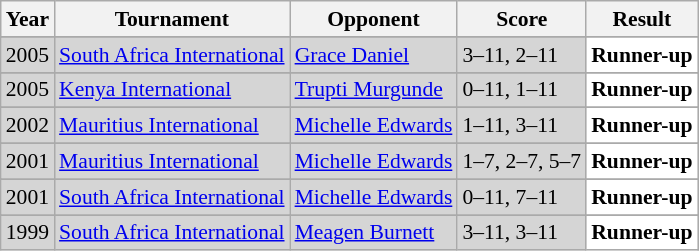<table class="sortable wikitable" style="font-size: 90%;">
<tr>
<th>Year</th>
<th>Tournament</th>
<th>Opponent</th>
<th>Score</th>
<th>Result</th>
</tr>
<tr>
</tr>
<tr style="background:#D5D5D5">
<td align="center">2005</td>
<td align="left"><a href='#'>South Africa International</a></td>
<td align="left"> <a href='#'>Grace Daniel</a></td>
<td align="left">3–11, 2–11</td>
<td style="text-align:left; background:white"> <strong>Runner-up</strong></td>
</tr>
<tr>
</tr>
<tr style="background:#D5D5D5">
<td align="center">2005</td>
<td align="left"><a href='#'>Kenya International</a></td>
<td align="left"> <a href='#'>Trupti Murgunde</a></td>
<td align="left">0–11, 1–11</td>
<td style="text-align:left; background:white"> <strong>Runner-up</strong></td>
</tr>
<tr>
</tr>
<tr style="background:#D5D5D5">
<td align="center">2002</td>
<td align="left"><a href='#'>Mauritius International</a></td>
<td align="left"> <a href='#'>Michelle Edwards</a></td>
<td align="left">1–11, 3–11</td>
<td style="text-align:left; background:white"> <strong>Runner-up</strong></td>
</tr>
<tr>
</tr>
<tr style="background:#D5D5D5">
<td align="center">2001</td>
<td align="left"><a href='#'>Mauritius International</a></td>
<td align="left"> <a href='#'>Michelle Edwards</a></td>
<td align="left">1–7, 2–7, 5–7</td>
<td style="text-align:left; background:white"> <strong>Runner-up</strong></td>
</tr>
<tr>
</tr>
<tr style="background:#D5D5D5">
<td align="center">2001</td>
<td align="left"><a href='#'>South Africa International</a></td>
<td align="left"> <a href='#'>Michelle Edwards</a></td>
<td align="left">0–11, 7–11</td>
<td style="text-align:left; background:white"> <strong>Runner-up</strong></td>
</tr>
<tr>
</tr>
<tr style="background:#D5D5D5">
<td align="center">1999</td>
<td align="left"><a href='#'>South Africa International</a></td>
<td align="left"> <a href='#'>Meagen Burnett</a></td>
<td align="left">3–11, 3–11</td>
<td style="text-align:left; background:white"> <strong>Runner-up</strong></td>
</tr>
</table>
